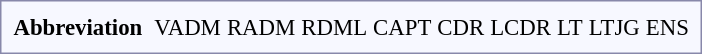<table style="border:1px solid #8888aa; background:#f7f8ff; padding:5px; font-size:95%; margin:0 12px 12px 0; text-align:center;">
<tr style="text-align:center;">
<th>Abbreviation</th>
<td colspan=4></td>
<td colspan=2>VADM</td>
<td colspan=2>RADM</td>
<td colspan=2>RDML</td>
<td colspan=2>CAPT</td>
<td colspan=2>CDR</td>
<td colspan=2>LCDR</td>
<td colspan=2>LT</td>
<td colspan=3>LTJG</td>
<td colspan=3>ENS<br></td>
</tr>
</table>
